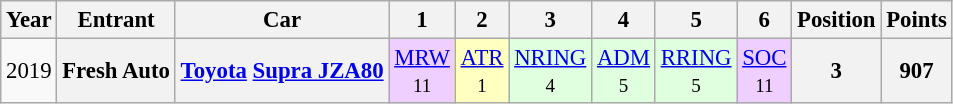<table class="wikitable" style="text-align:center; font-size:95%">
<tr>
<th>Year</th>
<th>Entrant</th>
<th>Car</th>
<th>1</th>
<th>2</th>
<th>3</th>
<th>4</th>
<th>5</th>
<th>6</th>
<th>Position</th>
<th>Points</th>
</tr>
<tr>
<td>2019</td>
<th>Fresh Auto</th>
<th><a href='#'>Toyota</a> <a href='#'>Supra JZA80</a></th>
<td style="background:#EFCFFF;"><a href='#'>MRW</a><br><small>11</small></td>
<td style="background:#FFFFBF;"><a href='#'>ATR</a><br><small>1</small></td>
<td style="background:#DFFFDF;"><a href='#'>NRING</a><br><small>4</small></td>
<td style="background:#DFFFDF;"><a href='#'>ADM</a><br><small>5</small></td>
<td style="background:#DFFFDF;"><a href='#'>RRING</a><br><small>5</small></td>
<td style="background:#EFCFFF;"><a href='#'>SOC</a><br><small>11</small></td>
<th>3</th>
<th>907</th>
</tr>
</table>
